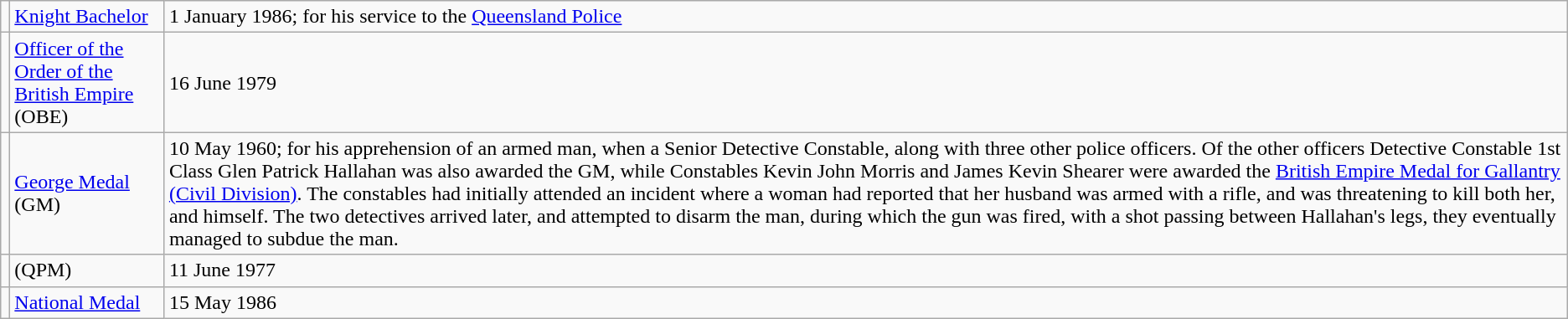<table class="wikitable">
<tr>
<td></td>
<td><a href='#'>Knight Bachelor</a></td>
<td>1 January 1986; for his service to the <a href='#'>Queensland Police</a></td>
</tr>
<tr>
<td></td>
<td><a href='#'>Officer of the Order of the British Empire</a> (OBE)</td>
<td>16 June 1979</td>
</tr>
<tr>
<td></td>
<td><a href='#'>George Medal</a> (GM)</td>
<td>10 May 1960; for his apprehension of an armed man, when a Senior Detective Constable, along with three other police officers.  Of the other officers Detective Constable 1st Class Glen Patrick Hallahan was also awarded the GM, while Constables Kevin John Morris and James Kevin Shearer were awarded the <a href='#'>British Empire Medal for Gallantry (Civil Division)</a>. The constables had initially attended an incident where a woman had reported that her husband was armed with a rifle, and was threatening to kill both her, and himself. The two detectives arrived later, and attempted to disarm the man, during which the gun was fired, with a shot passing between Hallahan's legs, they eventually managed to subdue the man.</td>
</tr>
<tr>
<td></td>
<td> (QPM)</td>
<td>11 June 1977</td>
</tr>
<tr>
<td></td>
<td><a href='#'>National Medal</a></td>
<td>15 May 1986</td>
</tr>
</table>
